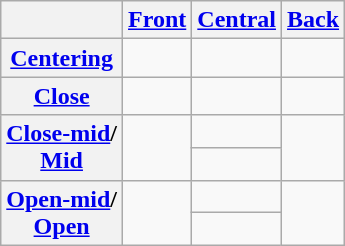<table class="wikitable">
<tr>
<th></th>
<th><a href='#'>Front</a></th>
<th><a href='#'>Central</a></th>
<th><a href='#'>Back</a></th>
</tr>
<tr align="center">
<th><a href='#'>Centering</a></th>
<td align="center"> </td>
<td align="center"> </td>
<td align="center"> </td>
</tr>
<tr align="center">
<th><a href='#'>Close</a></th>
<td align="center"> </td>
<td align="center"> </td>
<td align="center"> </td>
</tr>
<tr align="center">
<th rowspan="2"><a href='#'>Close-mid</a>/<br><a href='#'>Mid</a></th>
<td rowspan="2" align="center"> </td>
<td align="center"> </td>
<td rowspan="2" align="center"> </td>
</tr>
<tr align="center">
<td align="center"> </td>
</tr>
<tr align="center">
<th rowspan="2"><a href='#'>Open-mid</a>/<br><a href='#'>Open</a></th>
<td rowspan="2" align="center"> </td>
<td align="center"> </td>
<td rowspan="2" align="center"> </td>
</tr>
<tr align="center">
<td align="center"> </td>
</tr>
</table>
